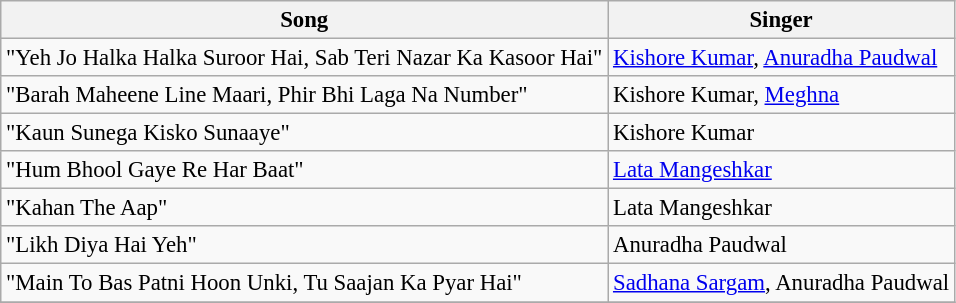<table class="wikitable" style="font-size:95%;">
<tr>
<th>Song</th>
<th>Singer</th>
</tr>
<tr>
<td>"Yeh Jo Halka Halka Suroor Hai, Sab Teri Nazar Ka Kasoor Hai"</td>
<td><a href='#'>Kishore Kumar</a>, <a href='#'>Anuradha Paudwal</a></td>
</tr>
<tr>
<td>"Barah Maheene Line Maari, Phir Bhi Laga Na Number"</td>
<td>Kishore Kumar, <a href='#'>Meghna</a></td>
</tr>
<tr>
<td>"Kaun Sunega Kisko Sunaaye"</td>
<td>Kishore Kumar</td>
</tr>
<tr>
<td>"Hum Bhool Gaye Re Har Baat"</td>
<td><a href='#'>Lata Mangeshkar</a></td>
</tr>
<tr>
<td>"Kahan The Aap"</td>
<td>Lata Mangeshkar</td>
</tr>
<tr>
<td>"Likh Diya Hai Yeh"</td>
<td>Anuradha Paudwal</td>
</tr>
<tr>
<td>"Main To Bas Patni Hoon Unki, Tu Saajan Ka Pyar Hai"</td>
<td><a href='#'>Sadhana Sargam</a>, Anuradha Paudwal</td>
</tr>
<tr>
</tr>
</table>
